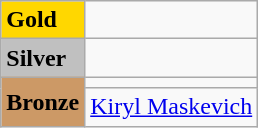<table class="wikitable">
<tr>
<td bgcolor="gold"><strong>Gold</strong></td>
<td></td>
</tr>
<tr>
<td bgcolor="silver"><strong>Silver</strong></td>
<td></td>
</tr>
<tr>
<td rowspan="2" bgcolor="#cc9966"><strong>Bronze</strong></td>
<td></td>
</tr>
<tr>
<td> <a href='#'>Kiryl Maskevich</a> </td>
</tr>
</table>
